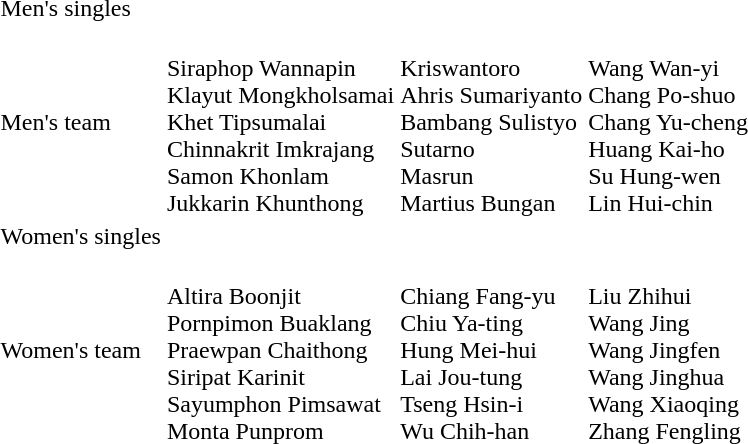<table>
<tr>
<td>Men's singles</td>
<td></td>
<td></td>
<td></td>
</tr>
<tr>
<td>Men's team</td>
<td><br>Siraphop Wannapin<br>Klayut Mongkholsamai<br>Khet Tipsumalai<br>Chinnakrit Imkrajang<br>Samon Khonlam<br>Jukkarin Khunthong</td>
<td><br>Kriswantoro<br>Ahris Sumariyanto<br>Bambang Sulistyo<br>Sutarno<br>Masrun<br>Martius Bungan</td>
<td><br>Wang Wan-yi<br>Chang Po-shuo<br>Chang Yu-cheng<br>Huang Kai-ho<br>Su Hung-wen<br>Lin Hui-chin</td>
</tr>
<tr>
<td>Women's singles</td>
<td></td>
<td></td>
<td></td>
</tr>
<tr>
<td>Women's team</td>
<td><br>Altira Boonjit<br>Pornpimon Buaklang<br>Praewpan Chaithong<br>Siripat Karinit<br>Sayumphon Pimsawat<br>Monta Punprom</td>
<td><br>Chiang Fang-yu<br>Chiu Ya-ting<br>Hung Mei-hui<br>Lai Jou-tung<br>Tseng Hsin-i<br>Wu Chih-han</td>
<td><br>Liu Zhihui<br>Wang Jing<br>Wang Jingfen<br>Wang Jinghua<br>Wang Xiaoqing<br>Zhang Fengling</td>
</tr>
</table>
